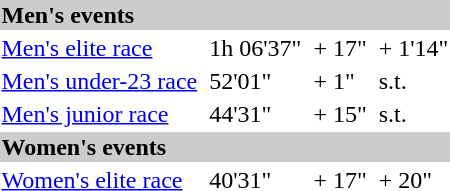<table>
<tr bgcolor="#cccccc">
<td colspan=7><strong>Men's events</strong></td>
</tr>
<tr>
<td><a href='#'>Men's elite race</a> <br></td>
<td></td>
<td>1h 06'37"</td>
<td></td>
<td>+ 17"</td>
<td></td>
<td>+ 1'14"</td>
</tr>
<tr>
<td><a href='#'>Men's under-23 race</a> <br></td>
<td></td>
<td>52'01"</td>
<td></td>
<td>+ 1"</td>
<td></td>
<td>s.t.</td>
</tr>
<tr>
<td><a href='#'>Men's junior race</a> <br></td>
<td></td>
<td>44'31"</td>
<td></td>
<td>+ 15"</td>
<td></td>
<td>s.t.</td>
</tr>
<tr bgcolor="#cccccc">
<td colspan=7><strong>Women's events</strong></td>
</tr>
<tr>
<td><a href='#'>Women's elite race</a><br></td>
<td></td>
<td>40'31"</td>
<td></td>
<td>+ 17"</td>
<td></td>
<td>+ 20"</td>
</tr>
</table>
